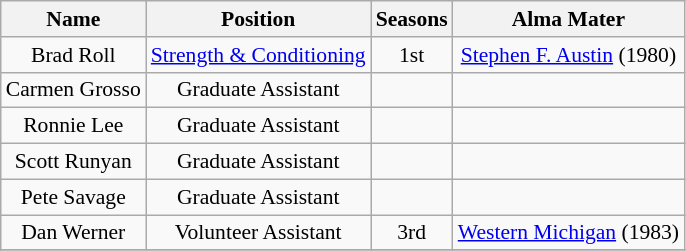<table class="wikitable" border="1" style="font-size:90%;">
<tr>
<th>Name</th>
<th>Position</th>
<th>Seasons</th>
<th>Alma Mater</th>
</tr>
<tr style="text-align:center;">
<td>Brad Roll</td>
<td><a href='#'>Strength & Conditioning</a></td>
<td>1st</td>
<td><a href='#'>Stephen F. Austin</a> (1980)</td>
</tr>
<tr style="text-align:center;">
<td>Carmen Grosso</td>
<td>Graduate Assistant</td>
<td></td>
<td></td>
</tr>
<tr style="text-align:center;">
<td>Ronnie Lee</td>
<td>Graduate Assistant</td>
<td></td>
<td></td>
</tr>
<tr style="text-align:center;">
<td>Scott Runyan</td>
<td>Graduate Assistant</td>
<td></td>
<td></td>
</tr>
<tr style="text-align:center;">
<td>Pete Savage</td>
<td>Graduate Assistant</td>
<td></td>
<td></td>
</tr>
<tr style="text-align:center;">
<td>Dan Werner</td>
<td>Volunteer Assistant</td>
<td>3rd</td>
<td><a href='#'>Western Michigan</a> (1983)</td>
</tr>
<tr style="text-align:center;">
</tr>
</table>
